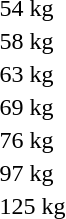<table>
<tr>
<td>54 kg</td>
<td></td>
<td></td>
<td></td>
</tr>
<tr>
<td>58 kg</td>
<td></td>
<td></td>
<td></td>
</tr>
<tr>
<td>63 kg</td>
<td></td>
<td></td>
<td></td>
</tr>
<tr>
<td>69 kg</td>
<td></td>
<td></td>
<td></td>
</tr>
<tr>
<td>76 kg</td>
<td></td>
<td></td>
<td></td>
</tr>
<tr>
<td>97 kg</td>
<td></td>
<td></td>
<td></td>
</tr>
<tr>
<td>125 kg</td>
<td></td>
<td></td>
<td></td>
</tr>
</table>
